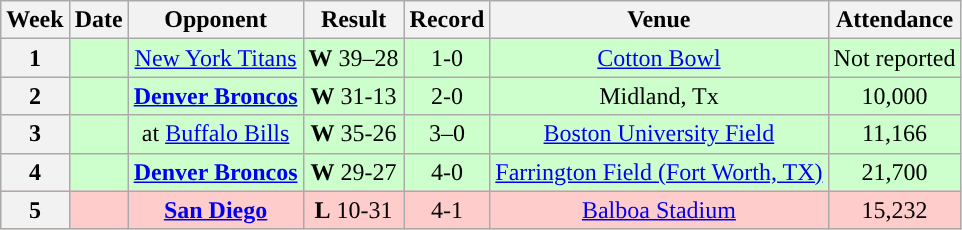<table class="wikitable" style="text-align:center">
<tr>
<th>Week</th>
<th>Date</th>
<th>Opponent</th>
<th>Result</th>
<th>Record</th>
<th>Venue</th>
<th>Attendance</th>
</tr>
<tr style="background:#cfc">
<th>1</th>
<td></td>
<td><a href='#'>New York Titans</a></td>
<td><strong>W</strong> 39–28</td>
<td>1-0</td>
<td><a href='#'>Cotton Bowl</a></td>
<td>Not reported</td>
</tr>
<tr style="background:#cfc">
<th>2</th>
<td></td>
<td><strong><a href='#'>Denver Broncos</a></strong></td>
<td><strong>W</strong> 31-13</td>
<td>2-0</td>
<td>Midland, Tx</td>
<td>10,000</td>
</tr>
<tr style="background:#cfc">
<th>3</th>
<td></td>
<td>at <a href='#'>Buffalo Bills</a></td>
<td><strong>W</strong> 35-26</td>
<td>3–0</td>
<td><a href='#'>Boston University Field</a></td>
<td>11,166</td>
</tr>
<tr style="background:#cfc">
<th>4</th>
<td></td>
<td><strong><a href='#'>Denver Broncos</a></strong></td>
<td><strong>W</strong> 29-27</td>
<td>4-0</td>
<td><a href='#'>Farrington Field (Fort Worth, TX)</a></td>
<td>21,700</td>
</tr>
<tr style="background:#fcc">
<th>5</th>
<td></td>
<td><strong><a href='#'>San Diego</a></strong></td>
<td><strong>L</strong> 10-31</td>
<td>4-1</td>
<td><a href='#'>Balboa Stadium</a></td>
<td>15,232</td>
</tr>
</table>
